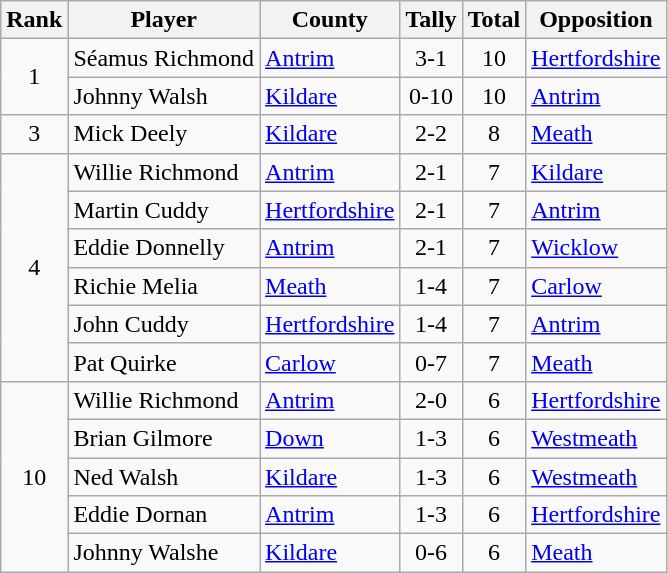<table class="wikitable">
<tr>
<th>Rank</th>
<th>Player</th>
<th>County</th>
<th>Tally</th>
<th>Total</th>
<th>Opposition</th>
</tr>
<tr>
<td rowspan=2 align=center>1</td>
<td>Séamus Richmond</td>
<td><a href='#'>Antrim</a></td>
<td align=center>3-1</td>
<td align=center>10</td>
<td><a href='#'>Hertfordshire</a></td>
</tr>
<tr>
<td>Johnny Walsh</td>
<td><a href='#'>Kildare</a></td>
<td align=center>0-10</td>
<td align=center>10</td>
<td><a href='#'>Antrim</a></td>
</tr>
<tr>
<td rowspan=1 align=center>3</td>
<td>Mick Deely</td>
<td><a href='#'>Kildare</a></td>
<td align=center>2-2</td>
<td align=center>8</td>
<td><a href='#'>Meath</a></td>
</tr>
<tr>
<td rowspan=6 align=center>4</td>
<td>Willie Richmond</td>
<td><a href='#'>Antrim</a></td>
<td align=center>2-1</td>
<td align=center>7</td>
<td><a href='#'>Kildare</a></td>
</tr>
<tr>
<td>Martin Cuddy</td>
<td><a href='#'>Hertfordshire</a></td>
<td align=center>2-1</td>
<td align=center>7</td>
<td><a href='#'>Antrim</a></td>
</tr>
<tr>
<td>Eddie Donnelly</td>
<td><a href='#'>Antrim</a></td>
<td align=center>2-1</td>
<td align=center>7</td>
<td><a href='#'>Wicklow</a></td>
</tr>
<tr>
<td>Richie Melia</td>
<td><a href='#'>Meath</a></td>
<td align=center>1-4</td>
<td align=center>7</td>
<td><a href='#'>Carlow</a></td>
</tr>
<tr>
<td>John Cuddy</td>
<td><a href='#'>Hertfordshire</a></td>
<td align=center>1-4</td>
<td align=center>7</td>
<td><a href='#'>Antrim</a></td>
</tr>
<tr>
<td>Pat Quirke</td>
<td><a href='#'>Carlow</a></td>
<td align=center>0-7</td>
<td align=center>7</td>
<td><a href='#'>Meath</a></td>
</tr>
<tr>
<td rowspan=5 align=center>10</td>
<td>Willie Richmond</td>
<td><a href='#'>Antrim</a></td>
<td align=center>2-0</td>
<td align=center>6</td>
<td><a href='#'>Hertfordshire</a></td>
</tr>
<tr>
<td>Brian Gilmore</td>
<td><a href='#'>Down</a></td>
<td align=center>1-3</td>
<td align=center>6</td>
<td><a href='#'>Westmeath</a></td>
</tr>
<tr>
<td>Ned Walsh</td>
<td><a href='#'>Kildare</a></td>
<td align=center>1-3</td>
<td align=center>6</td>
<td><a href='#'>Westmeath</a></td>
</tr>
<tr>
<td>Eddie Dornan</td>
<td><a href='#'>Antrim</a></td>
<td align=center>1-3</td>
<td align=center>6</td>
<td><a href='#'>Hertfordshire</a></td>
</tr>
<tr>
<td>Johnny Walshe</td>
<td><a href='#'>Kildare</a></td>
<td align=center>0-6</td>
<td align=center>6</td>
<td><a href='#'>Meath</a></td>
</tr>
</table>
